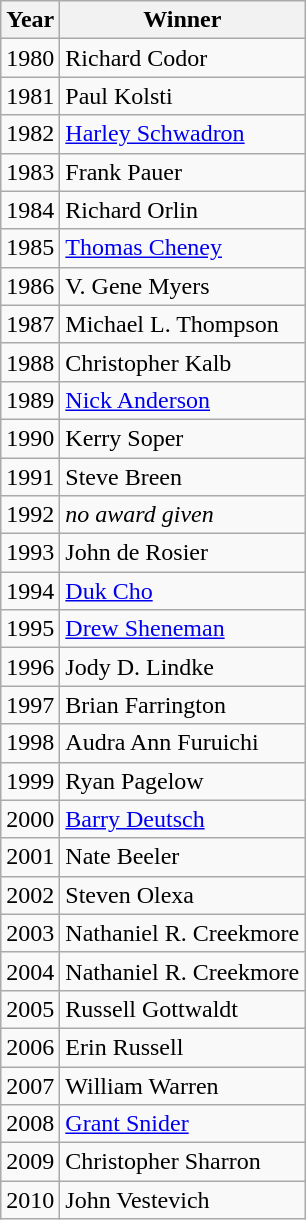<table class="wikitable sortable">
<tr>
<th>Year</th>
<th>Winner</th>
</tr>
<tr>
<td>1980</td>
<td>Richard Codor</td>
</tr>
<tr>
<td>1981</td>
<td>Paul Kolsti</td>
</tr>
<tr>
<td>1982</td>
<td><a href='#'>Harley Schwadron</a></td>
</tr>
<tr>
<td>1983</td>
<td>Frank Pauer</td>
</tr>
<tr>
<td>1984</td>
<td>Richard Orlin</td>
</tr>
<tr>
<td>1985</td>
<td><a href='#'>Thomas Cheney</a></td>
</tr>
<tr>
<td>1986</td>
<td>V. Gene Myers</td>
</tr>
<tr>
<td>1987</td>
<td>Michael L. Thompson</td>
</tr>
<tr>
<td>1988</td>
<td>Christopher Kalb</td>
</tr>
<tr>
<td>1989</td>
<td><a href='#'>Nick Anderson</a></td>
</tr>
<tr>
<td>1990</td>
<td>Kerry Soper</td>
</tr>
<tr>
<td>1991</td>
<td>Steve Breen</td>
</tr>
<tr>
<td>1992</td>
<td><em>no award given</em></td>
</tr>
<tr>
<td>1993</td>
<td>John de Rosier</td>
</tr>
<tr>
<td>1994</td>
<td><a href='#'>Duk Cho</a></td>
</tr>
<tr>
<td>1995</td>
<td><a href='#'>Drew Sheneman</a></td>
</tr>
<tr>
<td>1996</td>
<td>Jody D. Lindke</td>
</tr>
<tr>
<td>1997</td>
<td>Brian Farrington</td>
</tr>
<tr>
<td>1998</td>
<td>Audra Ann Furuichi</td>
</tr>
<tr>
<td>1999</td>
<td>Ryan Pagelow</td>
</tr>
<tr>
<td>2000</td>
<td><a href='#'>Barry Deutsch</a></td>
</tr>
<tr>
<td>2001</td>
<td>Nate Beeler</td>
</tr>
<tr>
<td>2002</td>
<td>Steven Olexa</td>
</tr>
<tr>
<td>2003</td>
<td>Nathaniel R. Creekmore</td>
</tr>
<tr>
<td>2004</td>
<td>Nathaniel R. Creekmore</td>
</tr>
<tr>
<td>2005</td>
<td>Russell Gottwaldt</td>
</tr>
<tr>
<td>2006</td>
<td>Erin Russell</td>
</tr>
<tr>
<td>2007</td>
<td>William Warren</td>
</tr>
<tr>
<td>2008</td>
<td><a href='#'>Grant Snider</a></td>
</tr>
<tr>
<td>2009</td>
<td>Christopher Sharron</td>
</tr>
<tr>
<td>2010</td>
<td>John Vestevich</td>
</tr>
</table>
